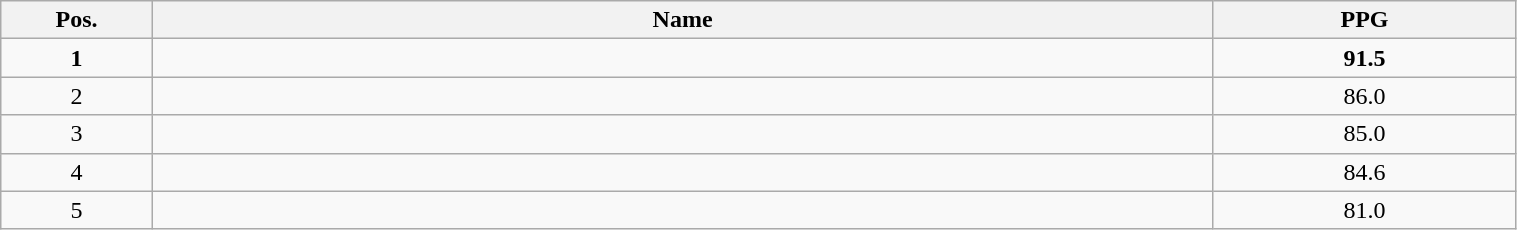<table class=wikitable width="80%">
<tr>
<th width="10%">Pos.</th>
<th width="70%">Name</th>
<th width="20%">PPG</th>
</tr>
<tr>
<td align=center><strong>1</strong></td>
<td><strong></strong></td>
<td align=center><strong>91.5</strong></td>
</tr>
<tr>
<td align=center>2</td>
<td></td>
<td align=center>86.0</td>
</tr>
<tr>
<td align=center>3</td>
<td></td>
<td align=center>85.0</td>
</tr>
<tr>
<td align=center>4</td>
<td></td>
<td align=center>84.6</td>
</tr>
<tr>
<td align=center>5</td>
<td></td>
<td align=center>81.0</td>
</tr>
</table>
